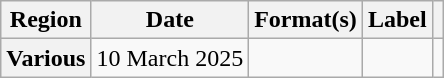<table class="wikitable plainrowheaders">
<tr>
<th scope="col">Region</th>
<th scope="col">Date</th>
<th scope="col">Format(s)</th>
<th scope="col">Label</th>
<th scope="col"></th>
</tr>
<tr>
<th scope="row">Various</th>
<td>10 March 2025</td>
<td></td>
<td align="center"></td>
<td align="center"></td>
</tr>
</table>
